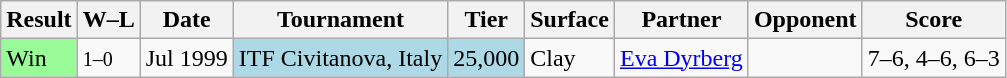<table class="wikitable sortable">
<tr>
<th>Result</th>
<th class=unsortable>W–L</th>
<th>Date</th>
<th>Tournament</th>
<th>Tier</th>
<th>Surface</th>
<th>Partner</th>
<th>Opponent</th>
<th class=unsortable>Score</th>
</tr>
<tr>
<td bgcolor=98FB98>Win</td>
<td><small>1–0</small></td>
<td>Jul 1999</td>
<td bgcolor=lightblue>ITF Civitanova, Italy</td>
<td bgcolor=lightblue>25,000</td>
<td>Clay</td>
<td> <a href='#'>Eva Dyrberg</a></td>
<td></td>
<td>7–6, 4–6, 6–3</td>
</tr>
</table>
